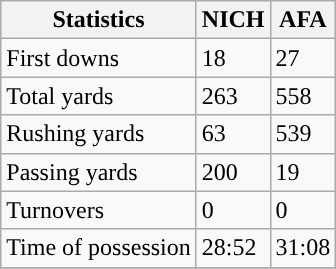<table class="wikitable">
<tr>
<th>Statistics</th>
<th>NICH</th>
<th>AFA</th>
</tr>
<tr>
<td>First downs</td>
<td>18</td>
<td>27</td>
</tr>
<tr>
<td>Total yards</td>
<td>263</td>
<td>558</td>
</tr>
<tr>
<td>Rushing yards</td>
<td>63</td>
<td>539</td>
</tr>
<tr>
<td>Passing yards</td>
<td>200</td>
<td>19</td>
</tr>
<tr>
<td>Turnovers</td>
<td>0</td>
<td>0</td>
</tr>
<tr>
<td>Time of possession</td>
<td>28:52</td>
<td>31:08</td>
</tr>
<tr>
</tr>
</table>
